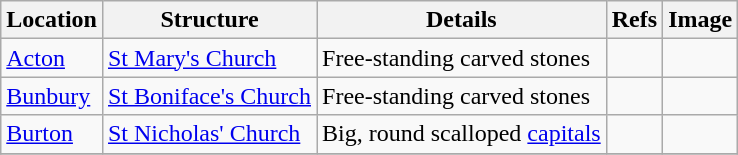<table class="wikitable" style="text-align:left">
<tr>
<th>Location</th>
<th>Structure</th>
<th>Details</th>
<th>Refs</th>
<th>Image</th>
</tr>
<tr>
<td><a href='#'>Acton</a></td>
<td><a href='#'>St Mary's Church</a></td>
<td>Free-standing carved stones</td>
<td></td>
<td></td>
</tr>
<tr>
<td><a href='#'>Bunbury</a></td>
<td><a href='#'>St Boniface's Church</a></td>
<td>Free-standing carved stones</td>
<td></td>
<td></td>
</tr>
<tr>
<td><a href='#'>Burton</a></td>
<td><a href='#'>St Nicholas' Church</a></td>
<td>Big, round scalloped <a href='#'>capitals</a></td>
<td></td>
<td></td>
</tr>
<tr>
</tr>
</table>
